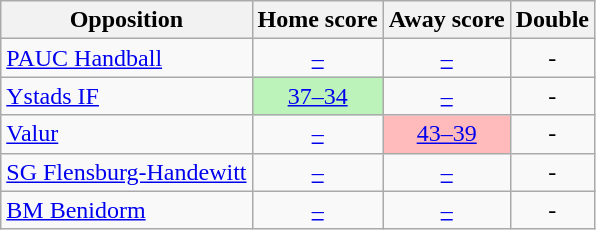<table class="wikitable" style="text-align: center;">
<tr>
<th>Opposition</th>
<th>Home score</th>
<th>Away score</th>
<th>Double</th>
</tr>
<tr>
<td align="left"> <a href='#'>PAUC Handball</a></td>
<td><a href='#'>–</a></td>
<td><a href='#'>–</a></td>
<td><em> -</em></td>
</tr>
<tr>
<td align="left"> <a href='#'>Ystads IF</a></td>
<td bgcolor=#BBF3BB><a href='#'>37–34</a></td>
<td><a href='#'>–</a></td>
<td><em> -</em></td>
</tr>
<tr>
<td align="left"> <a href='#'>Valur</a></td>
<td><a href='#'>–</a></td>
<td bgcolor=#FFBBBB><a href='#'>43–39</a></td>
<td><em> -</em></td>
</tr>
<tr>
<td align="left"> <a href='#'>SG Flensburg-Handewitt</a></td>
<td><a href='#'>–</a></td>
<td><a href='#'>–</a></td>
<td><em> -</em></td>
</tr>
<tr>
<td align="left"> <a href='#'>BM Benidorm</a></td>
<td><a href='#'>–</a></td>
<td><a href='#'>–</a></td>
<td><em> -</em></td>
</tr>
</table>
